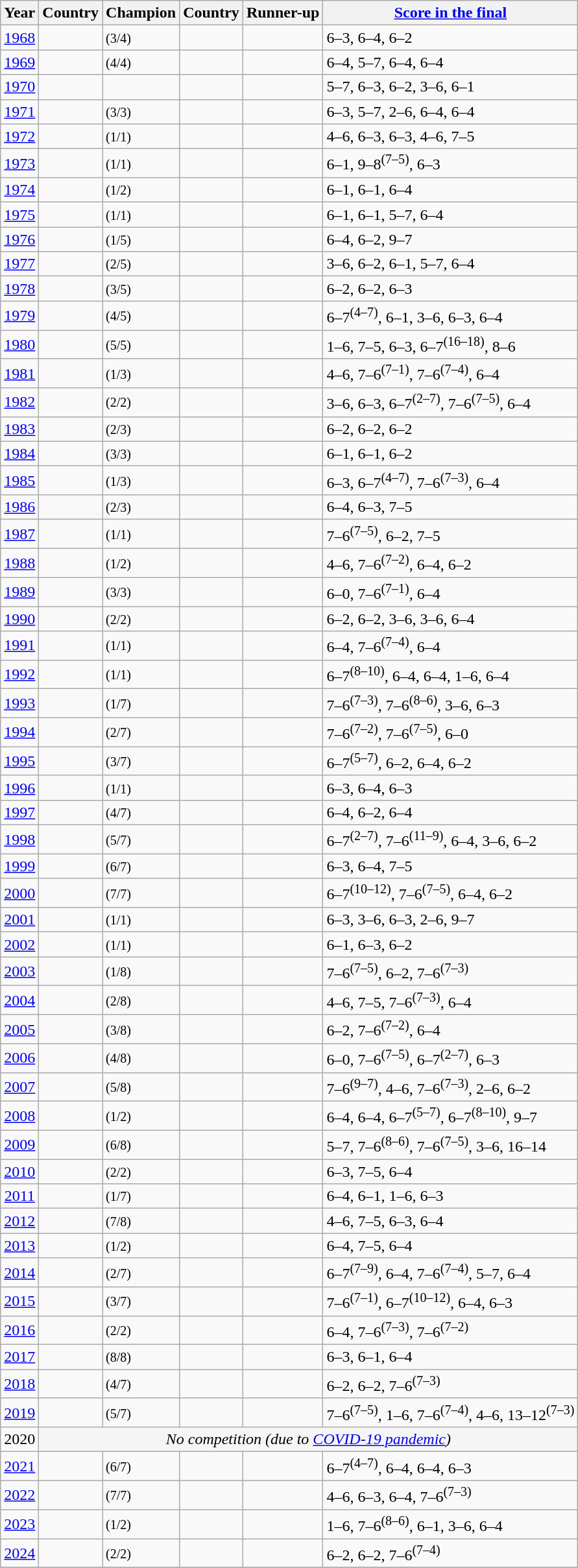<table class="sortable wikitable">
<tr>
<th scope="col">Year</th>
<th scope="col">Country</th>
<th scope="col">Champion</th>
<th scope="col">Country</th>
<th scope="col">Runner-up</th>
<th scope="col" class="unsortable"><a href='#'>Score in the final</a></th>
</tr>
<tr>
<td align=center><a href='#'>1968</a></td>
<td></td>
<td> <small>(3/4)</small></td>
<td></td>
<td></td>
<td>6–3, 6–4, 6–2</td>
</tr>
<tr>
<td align=center><a href='#'>1969</a></td>
<td></td>
<td> <small>(4/4)</small></td>
<td></td>
<td></td>
<td>6–4, 5–7, 6–4, 6–4</td>
</tr>
<tr>
<td align=center><a href='#'>1970</a></td>
<td></td>
<td></td>
<td></td>
<td></td>
<td>5–7, 6–3, 6–2, 3–6, 6–1</td>
</tr>
<tr>
<td align=center><a href='#'>1971</a></td>
<td></td>
<td> <small>(3/3)</small></td>
<td></td>
<td></td>
<td>6–3, 5–7, 2–6, 6–4, 6–4</td>
</tr>
<tr>
<td align=center><a href='#'>1972</a></td>
<td></td>
<td> <small>(1/1)</small></td>
<td></td>
<td></td>
<td>4–6, 6–3, 6–3, 4–6, 7–5</td>
</tr>
<tr>
<td align=center><a href='#'>1973</a></td>
<td></td>
<td> <small>(1/1)</small></td>
<td></td>
<td></td>
<td>6–1, 9–8<sup>(7–5)</sup>, 6–3</td>
</tr>
<tr>
<td align=center><a href='#'>1974</a></td>
<td></td>
<td> <small>(1/2)</small></td>
<td></td>
<td></td>
<td>6–1, 6–1, 6–4</td>
</tr>
<tr>
<td align=center><a href='#'>1975</a></td>
<td></td>
<td> <small>(1/1)</small></td>
<td></td>
<td></td>
<td>6–1, 6–1, 5–7, 6–4</td>
</tr>
<tr>
<td align=center><a href='#'>1976</a></td>
<td></td>
<td> <small>(1/5)</small></td>
<td></td>
<td></td>
<td>6–4, 6–2, 9–7</td>
</tr>
<tr>
<td align=center><a href='#'>1977</a></td>
<td></td>
<td> <small>(2/5)</small></td>
<td></td>
<td></td>
<td>3–6, 6–2, 6–1, 5–7, 6–4</td>
</tr>
<tr>
<td align=center><a href='#'>1978</a></td>
<td></td>
<td> <small>(3/5)</small></td>
<td></td>
<td></td>
<td>6–2, 6–2, 6–3</td>
</tr>
<tr>
<td align=center><a href='#'>1979</a></td>
<td></td>
<td> <small>(4/5)</small></td>
<td></td>
<td></td>
<td>6–7<sup>(4–7)</sup>, 6–1, 3–6, 6–3, 6–4</td>
</tr>
<tr>
<td align=center><a href='#'>1980</a></td>
<td></td>
<td> <small>(5/5)</small></td>
<td></td>
<td></td>
<td>1–6, 7–5, 6–3, 6–7<sup>(16–18)</sup>, 8–6</td>
</tr>
<tr>
<td align=center><a href='#'>1981</a></td>
<td></td>
<td> <small>(1/3)</small></td>
<td></td>
<td></td>
<td>4–6, 7–6<sup>(7–1)</sup>, 7–6<sup>(7–4)</sup>, 6–4</td>
</tr>
<tr>
<td align=center><a href='#'>1982</a></td>
<td></td>
<td> <small>(2/2)</small></td>
<td></td>
<td></td>
<td>3–6, 6–3, 6–7<sup>(2–7)</sup>, 7–6<sup>(7–5)</sup>, 6–4</td>
</tr>
<tr>
<td align=center><a href='#'>1983</a></td>
<td></td>
<td> <small>(2/3)</small></td>
<td></td>
<td></td>
<td>6–2, 6–2, 6–2</td>
</tr>
<tr>
<td align=center><a href='#'>1984</a></td>
<td></td>
<td> <small>(3/3)</small></td>
<td></td>
<td></td>
<td>6–1, 6–1, 6–2</td>
</tr>
<tr>
<td align=center><a href='#'>1985</a></td>
<td></td>
<td> <small>(1/3)</small></td>
<td></td>
<td></td>
<td>6–3, 6–7<sup>(4–7)</sup>, 7–6<sup>(7–3)</sup>, 6–4</td>
</tr>
<tr>
<td align=center><a href='#'>1986</a></td>
<td></td>
<td> <small>(2/3)</small></td>
<td></td>
<td></td>
<td>6–4, 6–3, 7–5</td>
</tr>
<tr>
<td align=center><a href='#'>1987</a></td>
<td></td>
<td> <small>(1/1)</small></td>
<td></td>
<td></td>
<td>7–6<sup>(7–5)</sup>, 6–2, 7–5</td>
</tr>
<tr>
<td align=center><a href='#'>1988</a></td>
<td></td>
<td> <small>(1/2)</small></td>
<td></td>
<td></td>
<td>4–6, 7–6<sup>(7–2)</sup>, 6–4, 6–2</td>
</tr>
<tr>
<td align=center><a href='#'>1989</a></td>
<td></td>
<td> <small>(3/3)</small></td>
<td></td>
<td></td>
<td>6–0, 7–6<sup>(7–1)</sup>, 6–4</td>
</tr>
<tr>
<td align=center><a href='#'>1990</a></td>
<td></td>
<td> <small>(2/2)</small></td>
<td></td>
<td></td>
<td>6–2, 6–2, 3–6, 3–6, 6–4</td>
</tr>
<tr>
<td align=center><a href='#'>1991</a></td>
<td></td>
<td> <small>(1/1)</small></td>
<td></td>
<td></td>
<td>6–4, 7–6<sup>(7–4)</sup>, 6–4</td>
</tr>
<tr>
<td align=center><a href='#'>1992</a></td>
<td></td>
<td> <small>(1/1)</small></td>
<td></td>
<td></td>
<td>6–7<sup>(8–10)</sup>, 6–4, 6–4, 1–6, 6–4</td>
</tr>
<tr>
<td align=center><a href='#'>1993</a></td>
<td></td>
<td> <small>(1/7)</small></td>
<td></td>
<td></td>
<td>7–6<sup>(7–3)</sup>, 7–6<sup>(8–6)</sup>, 3–6, 6–3</td>
</tr>
<tr>
<td align=center><a href='#'>1994</a></td>
<td></td>
<td> <small>(2/7)</small></td>
<td></td>
<td></td>
<td>7–6<sup>(7–2)</sup>, 7–6<sup>(7–5)</sup>, 6–0</td>
</tr>
<tr>
<td align=center><a href='#'>1995</a></td>
<td></td>
<td> <small>(3/7)</small></td>
<td></td>
<td></td>
<td>6–7<sup>(5–7)</sup>, 6–2, 6–4, 6–2</td>
</tr>
<tr>
<td align=center><a href='#'>1996</a></td>
<td></td>
<td> <small>(1/1)</small></td>
<td></td>
<td></td>
<td>6–3, 6–4, 6–3</td>
</tr>
<tr>
<td align=center><a href='#'>1997</a></td>
<td></td>
<td> <small>(4/7)</small></td>
<td></td>
<td></td>
<td>6–4, 6–2, 6–4</td>
</tr>
<tr>
<td align=center><a href='#'>1998</a></td>
<td></td>
<td> <small>(5/7)</small></td>
<td></td>
<td></td>
<td>6–7<sup>(2–7)</sup>, 7–6<sup>(11–9)</sup>, 6–4, 3–6, 6–2</td>
</tr>
<tr>
<td align=center><a href='#'>1999</a></td>
<td></td>
<td> <small>(6/7)</small></td>
<td></td>
<td></td>
<td>6–3, 6–4, 7–5</td>
</tr>
<tr>
<td align=center><a href='#'>2000</a></td>
<td></td>
<td> <small>(7/7)</small></td>
<td></td>
<td></td>
<td>6–7<sup>(10–12)</sup>, 7–6<sup>(7–5)</sup>, 6–4, 6–2</td>
</tr>
<tr>
<td align=center><a href='#'>2001</a></td>
<td></td>
<td> <small>(1/1)</small></td>
<td></td>
<td></td>
<td>6–3, 3–6, 6–3, 2–6, 9–7</td>
</tr>
<tr>
<td align=center><a href='#'>2002</a></td>
<td></td>
<td> <small>(1/1)</small></td>
<td></td>
<td></td>
<td>6–1, 6–3, 6–2</td>
</tr>
<tr>
<td align=center><a href='#'>2003</a></td>
<td></td>
<td> <small>(1/8)</small></td>
<td></td>
<td></td>
<td>7–6<sup>(7–5)</sup>, 6–2, 7–6<sup>(7–3)</sup></td>
</tr>
<tr>
<td align=center><a href='#'>2004</a></td>
<td></td>
<td> <small>(2/8)</small></td>
<td></td>
<td></td>
<td>4–6, 7–5, 7–6<sup>(7–3)</sup>, 6–4</td>
</tr>
<tr>
<td align=center><a href='#'>2005</a></td>
<td></td>
<td> <small>(3/8)</small></td>
<td></td>
<td></td>
<td>6–2, 7–6<sup>(7–2)</sup>, 6–4</td>
</tr>
<tr>
<td align=center><a href='#'>2006</a></td>
<td></td>
<td> <small>(4/8)</small></td>
<td></td>
<td></td>
<td>6–0, 7–6<sup>(7–5)</sup>, 6–7<sup>(2–7)</sup>, 6–3</td>
</tr>
<tr>
<td align=center><a href='#'>2007</a></td>
<td></td>
<td> <small>(5/8)</small></td>
<td></td>
<td></td>
<td>7–6<sup>(9–7)</sup>, 4–6, 7–6<sup>(7–3)</sup>, 2–6, 6–2</td>
</tr>
<tr>
<td align=center><a href='#'>2008</a></td>
<td></td>
<td> <small>(1/2)</small></td>
<td></td>
<td></td>
<td>6–4, 6–4, 6–7<sup>(5–7)</sup>, 6–7<sup>(8–10)</sup>, 9–7</td>
</tr>
<tr>
<td align=center><a href='#'>2009</a></td>
<td></td>
<td> <small>(6/8)</small></td>
<td></td>
<td></td>
<td>5–7, 7–6<sup>(8–6)</sup>, 7–6<sup>(7–5)</sup>, 3–6, 16–14</td>
</tr>
<tr>
<td align=center><a href='#'>2010</a></td>
<td></td>
<td> <small>(2/2)</small></td>
<td></td>
<td></td>
<td>6–3, 7–5, 6–4</td>
</tr>
<tr>
<td align=center><a href='#'>2011</a></td>
<td></td>
<td> <small>(1/7)</small></td>
<td></td>
<td></td>
<td>6–4, 6–1, 1–6, 6–3</td>
</tr>
<tr>
<td align=center><a href='#'>2012</a></td>
<td></td>
<td> <small>(7/8)</small></td>
<td></td>
<td></td>
<td>4–6, 7–5, 6–3, 6–4</td>
</tr>
<tr>
<td align=center><a href='#'>2013</a></td>
<td></td>
<td> <small>(1/2)</small></td>
<td></td>
<td></td>
<td>6–4, 7–5, 6–4</td>
</tr>
<tr>
<td align=center><a href='#'>2014</a></td>
<td></td>
<td> <small>(2/7)</small></td>
<td></td>
<td></td>
<td>6–7<sup>(7–9)</sup>, 6–4, 7–6<sup>(7–4)</sup>, 5–7, 6–4</td>
</tr>
<tr>
<td align=center><a href='#'>2015</a></td>
<td></td>
<td> <small>(3/7)</small></td>
<td></td>
<td></td>
<td>7–6<sup>(7–1)</sup>, 6–7<sup>(10–12)</sup>, 6–4, 6–3</td>
</tr>
<tr>
<td align=center><a href='#'>2016</a></td>
<td></td>
<td> <small>(2/2)</small></td>
<td></td>
<td></td>
<td>6–4, 7–6<sup>(7–3)</sup>, 7–6<sup>(7–2)</sup></td>
</tr>
<tr>
<td align=center><a href='#'>2017</a></td>
<td></td>
<td> <small>(8/8)</small></td>
<td></td>
<td></td>
<td>6–3, 6–1, 6–4</td>
</tr>
<tr>
<td align=center><a href='#'>2018</a></td>
<td></td>
<td>  <small>(4/7)</small></td>
<td></td>
<td></td>
<td>6–2, 6–2, 7–6<sup>(7–3)</sup></td>
</tr>
<tr>
<td align=center><a href='#'>2019</a></td>
<td></td>
<td>  <small>(5/7)</small></td>
<td></td>
<td></td>
<td>7–6<sup>(7–5)</sup>, 1–6, 7–6<sup>(7–4)</sup>, 4–6, 13–12<sup>(7–3)</sup></td>
</tr>
<tr>
<td align="center">2020</td>
<td align="center" bgcolor="#f5f5f5" colspan="5"><em>No competition (due to <a href='#'>COVID-19 pandemic</a>)</em></td>
</tr>
<tr>
<td align=center><a href='#'>2021</a></td>
<td></td>
<td> <small>(6/7)</small></td>
<td></td>
<td></td>
<td>6–7<sup>(4–7)</sup>, 6–4, 6–4, 6–3</td>
</tr>
<tr>
<td align=center><a href='#'>2022</a></td>
<td></td>
<td> <small>(7/7)</small></td>
<td></td>
<td></td>
<td>4–6, 6–3, 6–4, 7–6<sup>(7–3)</sup></td>
</tr>
<tr>
<td align=center><a href='#'>2023</a></td>
<td></td>
<td> <small>(1/2)</small></td>
<td></td>
<td></td>
<td>1–6, 7–6<sup>(8–6)</sup>, 6–1, 3–6, 6–4</td>
</tr>
<tr>
<td align=center><a href='#'>2024</a></td>
<td></td>
<td> <small>(2/2)</small></td>
<td></td>
<td></td>
<td>6–2, 6–2, 7–6<sup>(7–4)</sup></td>
</tr>
<tr>
</tr>
</table>
